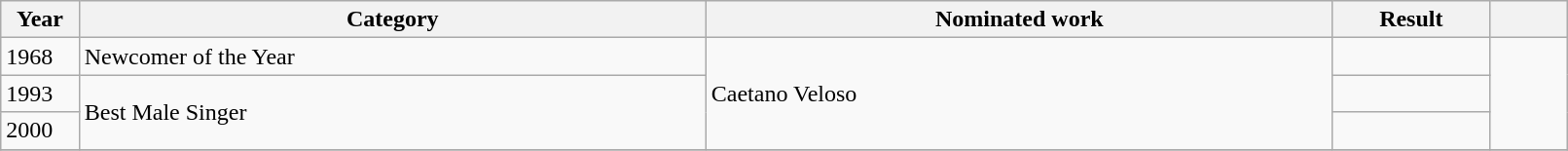<table class="wikitable" style="width:85%;">
<tr>
<th width=5%>Year</th>
<th style="width:40%;">Category</th>
<th style="width:40%;">Nominated work</th>
<th style="width:10%;">Result</th>
<th width=5%></th>
</tr>
<tr>
<td>1968</td>
<td>Newcomer of the Year</td>
<td rowspan="3">Caetano Veloso</td>
<td></td>
<td rowspan="3"></td>
</tr>
<tr>
<td>1993</td>
<td rowspan="2">Best Male Singer</td>
<td></td>
</tr>
<tr>
<td>2000</td>
<td></td>
</tr>
<tr>
</tr>
</table>
